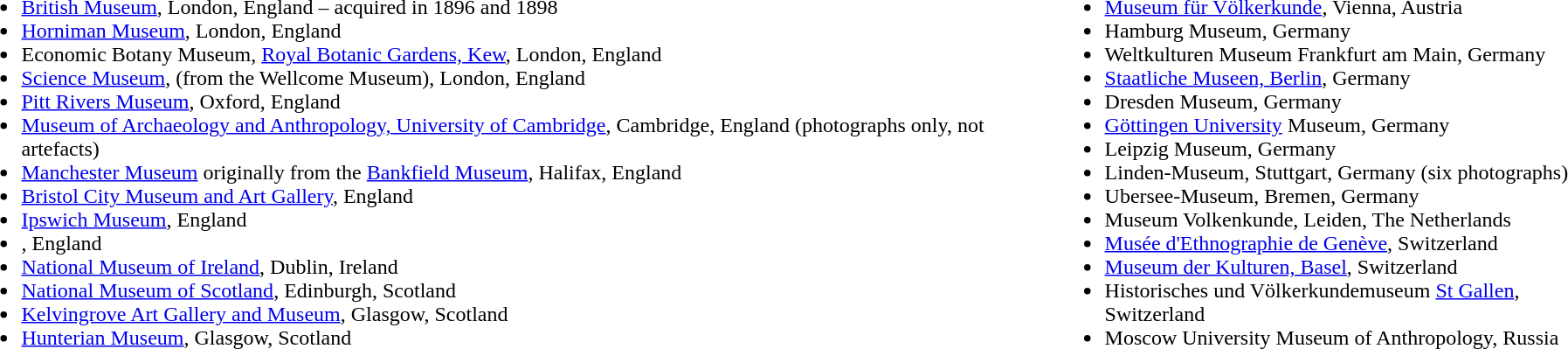<table>
<tr>
<td valign="top"><br><ul><li><a href='#'>British Museum</a>, London, England – acquired in 1896 and 1898</li><li><a href='#'>Horniman Museum</a>, London, England</li><li>Economic Botany Museum, <a href='#'>Royal Botanic Gardens, Kew</a>, London, England</li><li><a href='#'>Science Museum</a>, (from the Wellcome Museum), London, England</li><li><a href='#'>Pitt Rivers Museum</a>, Oxford, England</li><li><a href='#'>Museum of Archaeology and Anthropology, University of Cambridge</a>, Cambridge, England (photographs only, not artefacts)</li><li><a href='#'>Manchester Museum</a> originally from the <a href='#'>Bankfield Museum</a>, Halifax, England</li><li><a href='#'>Bristol City Museum and Art Gallery</a>, England</li><li><a href='#'>Ipswich Museum</a>, England</li><li>, England</li><li><a href='#'>National Museum of Ireland</a>, Dublin, Ireland</li><li><a href='#'>National Museum of Scotland</a>, Edinburgh, Scotland</li><li><a href='#'>Kelvingrove Art Gallery and Museum</a>, Glasgow, Scotland</li><li><a href='#'>Hunterian Museum</a>, Glasgow, Scotland</li></ul></td>
<td valign="top"><br><ul><li><a href='#'>Museum für Völkerkunde</a>, Vienna, Austria</li><li>Hamburg Museum, Germany</li><li>Weltkulturen Museum Frankfurt am Main, Germany</li><li><a href='#'>Staatliche Museen, Berlin</a>, Germany</li><li>Dresden Museum, Germany</li><li><a href='#'>Göttingen University</a> Museum, Germany</li><li>Leipzig Museum, Germany</li><li>Linden-Museum, Stuttgart, Germany (six photographs)</li><li>Ubersee-Museum, Bremen, Germany</li><li>Museum Volkenkunde, Leiden, The Netherlands</li><li><a href='#'>Musée d'Ethnographie de Genève</a>, Switzerland</li><li><a href='#'>Museum der Kulturen, Basel</a>, Switzerland</li><li>Historisches und Völkerkundemuseum <a href='#'>St Gallen</a>, Switzerland</li><li>Moscow University Museum of Anthropology, Russia</li></ul></td>
</tr>
</table>
